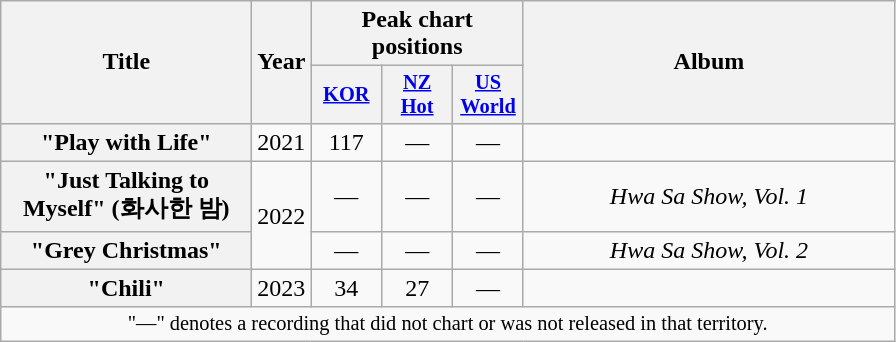<table class="wikitable plainrowheaders" style="text-align:center;" border="1">
<tr>
<th rowspan="2" style="width:10em;">Title</th>
<th scope="col" rowspan="2">Year</th>
<th scope="col" colspan="3" style="width:5em;">Peak chart positions</th>
<th scope="col" rowspan="2" style="width:15em;">Album</th>
</tr>
<tr>
<th scope="col" style="width:3em;font-size:85%;"><a href='#'>KOR</a><br></th>
<th scope="col" style="width:3em;font-size:85%;"><a href='#'>NZ<br>Hot</a><br></th>
<th scope="col" style="width:3em;font-size:85%;"><a href='#'>US World</a><br></th>
</tr>
<tr>
<th scope="row">"Play with Life"</th>
<td>2021</td>
<td>117</td>
<td>—</td>
<td>—</td>
<td></td>
</tr>
<tr>
<th scope="row">"Just Talking to Myself" (화사한 밤)</th>
<td rowspan="2">2022</td>
<td>—</td>
<td>—</td>
<td>—</td>
<td><em>Hwa Sa Show, Vol. 1</em></td>
</tr>
<tr>
<th scope="row">"Grey Christmas"</th>
<td>—</td>
<td>—</td>
<td>—</td>
<td><em>Hwa Sa Show, Vol. 2</em></td>
</tr>
<tr>
<th scope="row">"Chili"</th>
<td>2023</td>
<td>34</td>
<td>27</td>
<td>—</td>
<td></td>
</tr>
<tr>
<td colspan="15" style="font-size:85%">"—" denotes a recording that did not chart or was not released in that territory.</td>
</tr>
</table>
